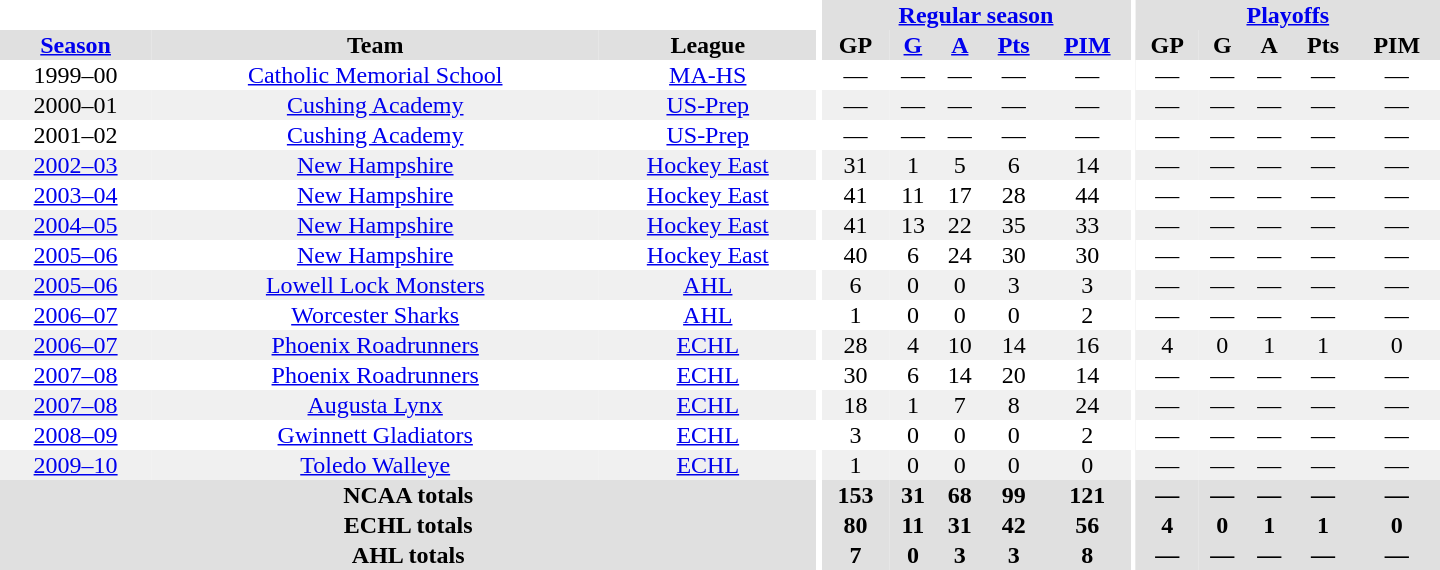<table border="0" cellpadding="1" cellspacing="0" style="text-align:center; width:60em">
<tr bgcolor="#e0e0e0">
<th colspan="3" bgcolor="#ffffff"></th>
<th rowspan="100" bgcolor="#ffffff"></th>
<th colspan="5"><a href='#'>Regular season</a></th>
<th rowspan="100" bgcolor="#ffffff"></th>
<th colspan="5"><a href='#'>Playoffs</a></th>
</tr>
<tr bgcolor="#e0e0e0">
<th><a href='#'>Season</a></th>
<th>Team</th>
<th>League</th>
<th>GP</th>
<th><a href='#'>G</a></th>
<th><a href='#'>A</a></th>
<th><a href='#'>Pts</a></th>
<th><a href='#'>PIM</a></th>
<th>GP</th>
<th>G</th>
<th>A</th>
<th>Pts</th>
<th>PIM</th>
</tr>
<tr>
<td>1999–00</td>
<td><a href='#'>Catholic Memorial School</a></td>
<td><a href='#'>MA-HS</a></td>
<td>—</td>
<td>—</td>
<td>—</td>
<td>—</td>
<td>—</td>
<td>—</td>
<td>—</td>
<td>—</td>
<td>—</td>
<td>—</td>
</tr>
<tr bgcolor="f0f0f0">
<td>2000–01</td>
<td><a href='#'>Cushing Academy</a></td>
<td><a href='#'>US-Prep</a></td>
<td>—</td>
<td>—</td>
<td>—</td>
<td>—</td>
<td>—</td>
<td>—</td>
<td>—</td>
<td>—</td>
<td>—</td>
<td>—</td>
</tr>
<tr>
<td>2001–02</td>
<td><a href='#'>Cushing Academy</a></td>
<td><a href='#'>US-Prep</a></td>
<td>—</td>
<td>—</td>
<td>—</td>
<td>—</td>
<td>—</td>
<td>—</td>
<td>—</td>
<td>—</td>
<td>—</td>
<td>—</td>
</tr>
<tr bgcolor="f0f0f0">
<td><a href='#'>2002–03</a></td>
<td><a href='#'>New Hampshire</a></td>
<td><a href='#'>Hockey East</a></td>
<td>31</td>
<td>1</td>
<td>5</td>
<td>6</td>
<td>14</td>
<td>—</td>
<td>—</td>
<td>—</td>
<td>—</td>
<td>—</td>
</tr>
<tr>
<td><a href='#'>2003–04</a></td>
<td><a href='#'>New Hampshire</a></td>
<td><a href='#'>Hockey East</a></td>
<td>41</td>
<td>11</td>
<td>17</td>
<td>28</td>
<td>44</td>
<td>—</td>
<td>—</td>
<td>—</td>
<td>—</td>
<td>—</td>
</tr>
<tr bgcolor="f0f0f0">
<td><a href='#'>2004–05</a></td>
<td><a href='#'>New Hampshire</a></td>
<td><a href='#'>Hockey East</a></td>
<td>41</td>
<td>13</td>
<td>22</td>
<td>35</td>
<td>33</td>
<td>—</td>
<td>—</td>
<td>—</td>
<td>—</td>
<td>—</td>
</tr>
<tr>
<td><a href='#'>2005–06</a></td>
<td><a href='#'>New Hampshire</a></td>
<td><a href='#'>Hockey East</a></td>
<td>40</td>
<td>6</td>
<td>24</td>
<td>30</td>
<td>30</td>
<td>—</td>
<td>—</td>
<td>—</td>
<td>—</td>
<td>—</td>
</tr>
<tr bgcolor="f0f0f0">
<td><a href='#'>2005–06</a></td>
<td><a href='#'>Lowell Lock Monsters</a></td>
<td><a href='#'>AHL</a></td>
<td>6</td>
<td>0</td>
<td>0</td>
<td>3</td>
<td>3</td>
<td>—</td>
<td>—</td>
<td>—</td>
<td>—</td>
<td>—</td>
</tr>
<tr>
<td><a href='#'>2006–07</a></td>
<td><a href='#'>Worcester Sharks</a></td>
<td><a href='#'>AHL</a></td>
<td>1</td>
<td>0</td>
<td>0</td>
<td>0</td>
<td>2</td>
<td>—</td>
<td>—</td>
<td>—</td>
<td>—</td>
<td>—</td>
</tr>
<tr bgcolor="f0f0f0">
<td><a href='#'>2006–07</a></td>
<td><a href='#'>Phoenix Roadrunners</a></td>
<td><a href='#'>ECHL</a></td>
<td>28</td>
<td>4</td>
<td>10</td>
<td>14</td>
<td>16</td>
<td>4</td>
<td>0</td>
<td>1</td>
<td>1</td>
<td>0</td>
</tr>
<tr>
<td><a href='#'>2007–08</a></td>
<td><a href='#'>Phoenix Roadrunners</a></td>
<td><a href='#'>ECHL</a></td>
<td>30</td>
<td>6</td>
<td>14</td>
<td>20</td>
<td>14</td>
<td>—</td>
<td>—</td>
<td>—</td>
<td>—</td>
<td>—</td>
</tr>
<tr bgcolor="f0f0f0">
<td><a href='#'>2007–08</a></td>
<td><a href='#'>Augusta Lynx</a></td>
<td><a href='#'>ECHL</a></td>
<td>18</td>
<td>1</td>
<td>7</td>
<td>8</td>
<td>24</td>
<td>—</td>
<td>—</td>
<td>—</td>
<td>—</td>
<td>—</td>
</tr>
<tr>
<td><a href='#'>2008–09</a></td>
<td><a href='#'>Gwinnett Gladiators</a></td>
<td><a href='#'>ECHL</a></td>
<td>3</td>
<td>0</td>
<td>0</td>
<td>0</td>
<td>2</td>
<td>—</td>
<td>—</td>
<td>—</td>
<td>—</td>
<td>—</td>
</tr>
<tr bgcolor="f0f0f0">
<td><a href='#'>2009–10</a></td>
<td><a href='#'>Toledo Walleye</a></td>
<td><a href='#'>ECHL</a></td>
<td>1</td>
<td>0</td>
<td>0</td>
<td>0</td>
<td>0</td>
<td>—</td>
<td>—</td>
<td>—</td>
<td>—</td>
<td>—</td>
</tr>
<tr bgcolor="#e0e0e0">
<th colspan="3">NCAA totals</th>
<th>153</th>
<th>31</th>
<th>68</th>
<th>99</th>
<th>121</th>
<th>—</th>
<th>—</th>
<th>—</th>
<th>—</th>
<th>—</th>
</tr>
<tr bgcolor="#e0e0e0">
<th colspan="3">ECHL totals</th>
<th>80</th>
<th>11</th>
<th>31</th>
<th>42</th>
<th>56</th>
<th>4</th>
<th>0</th>
<th>1</th>
<th>1</th>
<th>0</th>
</tr>
<tr bgcolor="#e0e0e0">
<th colspan="3">AHL totals</th>
<th>7</th>
<th>0</th>
<th>3</th>
<th>3</th>
<th>8</th>
<th>—</th>
<th>—</th>
<th>—</th>
<th>—</th>
<th>—</th>
</tr>
</table>
